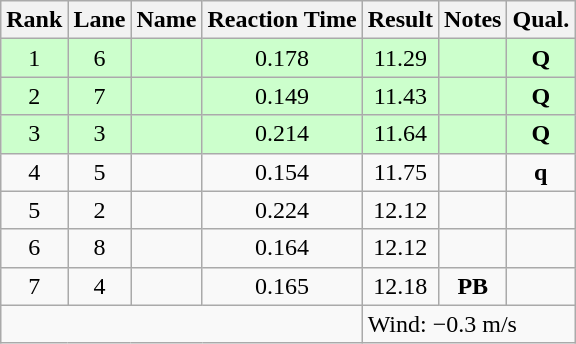<table class="wikitable" style="text-align:center">
<tr>
<th>Rank</th>
<th>Lane</th>
<th>Name</th>
<th>Reaction Time</th>
<th>Result</th>
<th>Notes</th>
<th>Qual.</th>
</tr>
<tr bgcolor=ccffcc>
<td>1</td>
<td>6</td>
<td align="left"></td>
<td>0.178</td>
<td>11.29</td>
<td></td>
<td><strong>Q</strong></td>
</tr>
<tr bgcolor=ccffcc>
<td>2</td>
<td>7</td>
<td align="left"></td>
<td>0.149</td>
<td>11.43</td>
<td></td>
<td><strong>Q</strong></td>
</tr>
<tr bgcolor=ccffcc>
<td>3</td>
<td>3</td>
<td align="left"></td>
<td>0.214</td>
<td>11.64</td>
<td></td>
<td><strong>Q</strong></td>
</tr>
<tr -bgcolor=ddffdd>
<td>4</td>
<td>5</td>
<td align="left"></td>
<td>0.154</td>
<td>11.75</td>
<td></td>
<td><strong>q</strong></td>
</tr>
<tr>
<td>5</td>
<td>2</td>
<td align="left"></td>
<td>0.224</td>
<td>12.12</td>
<td></td>
<td></td>
</tr>
<tr>
<td>6</td>
<td>8</td>
<td align="left"></td>
<td>0.164</td>
<td>12.12</td>
<td></td>
<td></td>
</tr>
<tr>
<td>7</td>
<td>4</td>
<td align="left"></td>
<td>0.165</td>
<td>12.18</td>
<td><strong>PB</strong></td>
<td></td>
</tr>
<tr class="sortbottom">
<td colspan=4></td>
<td colspan="3" style="text-align:left;">Wind: −0.3 m/s</td>
</tr>
</table>
